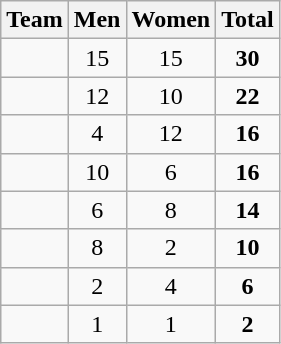<table class=wikitable style="text-align:center">
<tr>
<th>Team</th>
<th>Men</th>
<th>Women</th>
<th>Total</th>
</tr>
<tr>
<td align=left></td>
<td>15</td>
<td>15</td>
<td><strong>30</strong></td>
</tr>
<tr>
<td align=left></td>
<td>12</td>
<td>10</td>
<td><strong>22</strong></td>
</tr>
<tr>
<td align=left></td>
<td>4</td>
<td>12</td>
<td><strong>16</strong></td>
</tr>
<tr>
<td align=left></td>
<td>10</td>
<td>6</td>
<td><strong>16</strong></td>
</tr>
<tr>
<td align=left></td>
<td>6</td>
<td>8</td>
<td><strong>14</strong></td>
</tr>
<tr>
<td align=left></td>
<td>8</td>
<td>2</td>
<td><strong>10</strong></td>
</tr>
<tr>
<td align=left></td>
<td>2</td>
<td>4</td>
<td><strong>6</strong></td>
</tr>
<tr>
<td align=left></td>
<td>1</td>
<td>1</td>
<td><strong>2</strong></td>
</tr>
</table>
